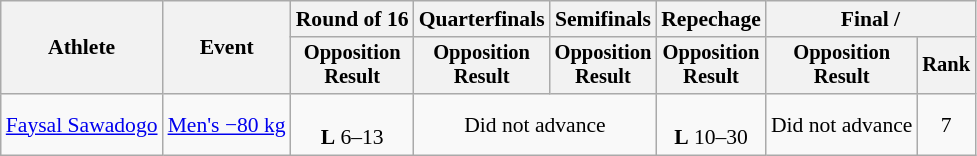<table class="wikitable" style="font-size:90%;">
<tr>
<th rowspan=2>Athlete</th>
<th rowspan=2>Event</th>
<th>Round of 16</th>
<th>Quarterfinals</th>
<th>Semifinals</th>
<th>Repechage</th>
<th colspan=2>Final / </th>
</tr>
<tr style="font-size:95%">
<th>Opposition<br>Result</th>
<th>Opposition<br>Result</th>
<th>Opposition<br>Result</th>
<th>Opposition<br>Result</th>
<th>Opposition<br>Result</th>
<th>Rank</th>
</tr>
<tr align=center>
<td align=left><a href='#'>Faysal Sawadogo</a></td>
<td align=left><a href='#'>Men's −80 kg</a></td>
<td><br><strong>L</strong> 6–13</td>
<td colspan=2>Did not advance</td>
<td><br><strong>L</strong> 10–30</td>
<td>Did not advance</td>
<td>7</td>
</tr>
</table>
